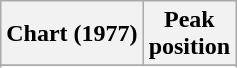<table class="wikitable plainrowheaders" style="text-align:center">
<tr>
<th scope="col">Chart (1977)</th>
<th scope="col">Peak<br>position</th>
</tr>
<tr>
</tr>
<tr>
</tr>
<tr>
</tr>
</table>
